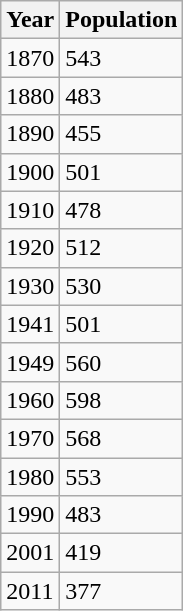<table class="wikitable">
<tr>
<th>Year</th>
<th>Population</th>
</tr>
<tr>
<td>1870</td>
<td>543</td>
</tr>
<tr>
<td>1880</td>
<td>483</td>
</tr>
<tr>
<td>1890</td>
<td>455</td>
</tr>
<tr>
<td>1900</td>
<td>501</td>
</tr>
<tr>
<td>1910</td>
<td>478</td>
</tr>
<tr>
<td>1920</td>
<td>512</td>
</tr>
<tr>
<td>1930</td>
<td>530</td>
</tr>
<tr>
<td>1941</td>
<td>501</td>
</tr>
<tr>
<td>1949</td>
<td>560</td>
</tr>
<tr>
<td>1960</td>
<td>598</td>
</tr>
<tr>
<td>1970</td>
<td>568</td>
</tr>
<tr>
<td>1980</td>
<td>553</td>
</tr>
<tr>
<td>1990</td>
<td>483</td>
</tr>
<tr>
<td>2001</td>
<td>419</td>
</tr>
<tr>
<td>2011</td>
<td>377</td>
</tr>
</table>
